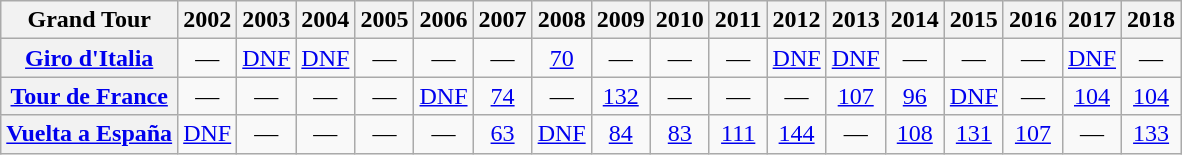<table class="wikitable plainrowheaders">
<tr>
<th scope="col">Grand Tour</th>
<th scope="col">2002</th>
<th scope="col">2003</th>
<th scope="col">2004</th>
<th scope="col">2005</th>
<th scope="col">2006</th>
<th scope="col">2007</th>
<th scope="col">2008</th>
<th scope="col">2009</th>
<th scope="col">2010</th>
<th scope="col">2011</th>
<th scope="col">2012</th>
<th scope="col">2013</th>
<th scope="col">2014</th>
<th scope="col">2015</th>
<th scope="col">2016</th>
<th scope="col">2017</th>
<th scope="col">2018</th>
</tr>
<tr style="text-align:center;">
<th scope="row"> <a href='#'>Giro d'Italia</a></th>
<td>—</td>
<td><a href='#'>DNF</a></td>
<td><a href='#'>DNF</a></td>
<td>—</td>
<td>—</td>
<td>—</td>
<td><a href='#'>70</a></td>
<td>—</td>
<td>—</td>
<td>—</td>
<td><a href='#'>DNF</a></td>
<td><a href='#'>DNF</a></td>
<td>—</td>
<td>—</td>
<td>—</td>
<td><a href='#'>DNF</a></td>
<td>—</td>
</tr>
<tr style="text-align:center;">
<th scope="row"> <a href='#'>Tour de France</a></th>
<td>—</td>
<td>—</td>
<td>—</td>
<td>—</td>
<td><a href='#'>DNF</a></td>
<td><a href='#'>74</a></td>
<td>—</td>
<td><a href='#'>132</a></td>
<td>—</td>
<td>—</td>
<td>—</td>
<td><a href='#'>107</a></td>
<td><a href='#'>96</a></td>
<td><a href='#'>DNF</a></td>
<td>—</td>
<td><a href='#'>104</a></td>
<td><a href='#'>104</a></td>
</tr>
<tr style="text-align:center;">
<th scope="row"> <a href='#'>Vuelta a España</a></th>
<td><a href='#'>DNF</a></td>
<td>—</td>
<td>—</td>
<td>—</td>
<td>—</td>
<td><a href='#'>63</a></td>
<td><a href='#'>DNF</a></td>
<td><a href='#'>84</a></td>
<td><a href='#'>83</a></td>
<td><a href='#'>111</a></td>
<td><a href='#'>144</a></td>
<td>—</td>
<td><a href='#'>108</a></td>
<td><a href='#'>131</a></td>
<td><a href='#'>107</a></td>
<td>—</td>
<td><a href='#'>133</a></td>
</tr>
</table>
